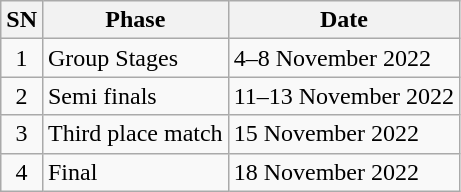<table class="wikitable" style="text-align:center;">
<tr>
<th>SN</th>
<th>Phase</th>
<th>Date</th>
</tr>
<tr>
<td>1</td>
<td align="left">Group Stages</td>
<td align="left">4–8 November 2022</td>
</tr>
<tr>
<td>2</td>
<td align="left">Semi finals</td>
<td align="left">11–13 November 2022</td>
</tr>
<tr>
<td>3</td>
<td align="left">Third place match</td>
<td align="left">15 November 2022</td>
</tr>
<tr>
<td>4</td>
<td align="left">Final</td>
<td align="left">18 November 2022</td>
</tr>
</table>
